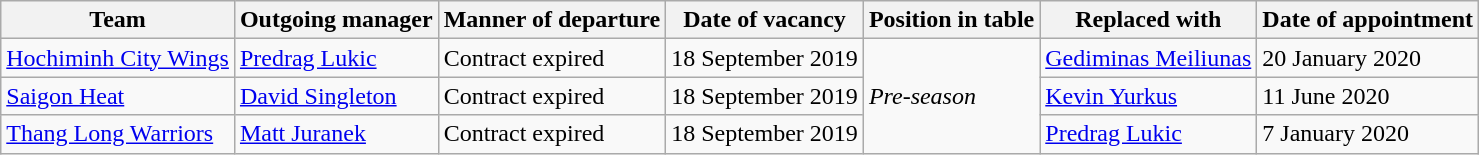<table class="wikitable sortable">
<tr>
<th>Team</th>
<th>Outgoing manager</th>
<th>Manner of departure</th>
<th>Date of vacancy</th>
<th>Position in table</th>
<th>Replaced with</th>
<th>Date of appointment</th>
</tr>
<tr>
<td><a href='#'>Hochiminh City Wings</a></td>
<td> <a href='#'>Predrag Lukic</a></td>
<td>Contract expired</td>
<td>18 September 2019</td>
<td rowspan=3><em>Pre-season</em></td>
<td> <a href='#'>Gediminas Meiliunas</a></td>
<td>20 January 2020</td>
</tr>
<tr>
<td><a href='#'>Saigon Heat</a></td>
<td> <a href='#'>David Singleton</a></td>
<td>Contract expired</td>
<td>18 September 2019</td>
<td> <a href='#'>Kevin Yurkus</a></td>
<td>11 June 2020</td>
</tr>
<tr>
<td><a href='#'>Thang Long Warriors</a></td>
<td> <a href='#'>Matt Juranek</a></td>
<td>Contract expired</td>
<td>18 September 2019</td>
<td> <a href='#'>Predrag Lukic</a></td>
<td>7 January 2020</td>
</tr>
</table>
